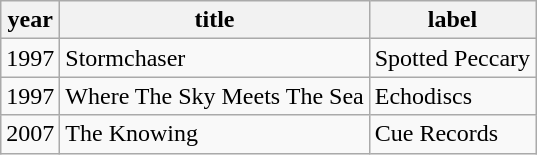<table class="wikitable">
<tr>
<th>year</th>
<th>title</th>
<th>label</th>
</tr>
<tr>
<td>1997</td>
<td>Stormchaser</td>
<td>Spotted Peccary</td>
</tr>
<tr>
<td>1997</td>
<td>Where The Sky Meets The Sea</td>
<td>Echodiscs</td>
</tr>
<tr>
<td>2007</td>
<td>The Knowing</td>
<td>Cue Records</td>
</tr>
</table>
